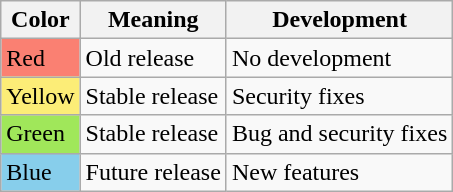<table class="wikitable">
<tr>
<th>Color</th>
<th>Meaning</th>
<th>Development</th>
</tr>
<tr>
<td style="background:salmon;">Red</td>
<td>Old release</td>
<td>No development</td>
</tr>
<tr>
<td style="background:#FCED77;">Yellow</td>
<td>Stable release</td>
<td>Security fixes</td>
</tr>
<tr>
<td style="background:#a0e75a;">Green</td>
<td>Stable release</td>
<td>Bug and security fixes</td>
</tr>
<tr>
<td style="background:skyBlue;">Blue</td>
<td>Future release</td>
<td>New features</td>
</tr>
</table>
